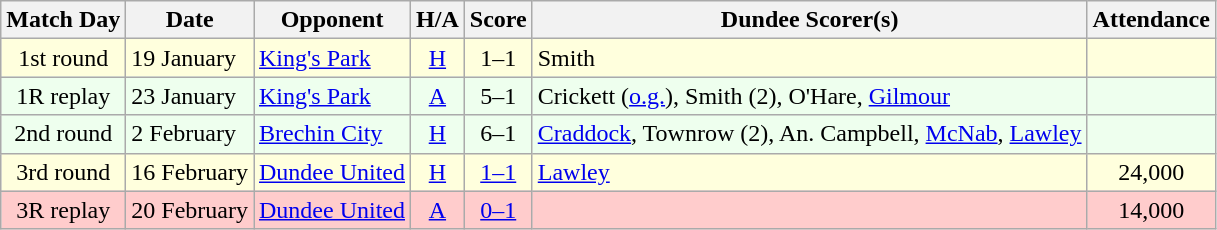<table class="wikitable" style="text-align:center">
<tr>
<th>Match Day</th>
<th>Date</th>
<th>Opponent</th>
<th>H/A</th>
<th>Score</th>
<th>Dundee Scorer(s)</th>
<th>Attendance</th>
</tr>
<tr bgcolor="#FFFFDD">
<td>1st round</td>
<td align="left">19 January</td>
<td align="left"><a href='#'>King's Park</a></td>
<td><a href='#'>H</a></td>
<td>1–1</td>
<td align="left">Smith</td>
<td></td>
</tr>
<tr bgcolor="#EEFFEE">
<td>1R replay</td>
<td align="left">23 January</td>
<td align="left"><a href='#'>King's Park</a></td>
<td><a href='#'>A</a></td>
<td>5–1</td>
<td align="left">Crickett (<a href='#'>o.g.</a>), Smith (2), O'Hare, <a href='#'>Gilmour</a></td>
<td></td>
</tr>
<tr bgcolor="#EEFFEE">
<td>2nd round</td>
<td align="left">2 February</td>
<td align="left"><a href='#'>Brechin City</a></td>
<td><a href='#'>H</a></td>
<td>6–1</td>
<td align="left"><a href='#'>Craddock</a>, Townrow (2), An. Campbell, <a href='#'>McNab</a>, <a href='#'>Lawley</a></td>
<td></td>
</tr>
<tr bgcolor="#FFFFDD">
<td>3rd round</td>
<td align="left">16 February</td>
<td align="left"><a href='#'>Dundee United</a></td>
<td><a href='#'>H</a></td>
<td><a href='#'>1–1</a></td>
<td align="left"><a href='#'>Lawley</a></td>
<td>24,000</td>
</tr>
<tr bgcolor="#FFCCCC">
<td>3R replay</td>
<td align="left">20 February</td>
<td align="left"><a href='#'>Dundee United</a></td>
<td><a href='#'>A</a></td>
<td><a href='#'>0–1</a></td>
<td align="left"></td>
<td>14,000</td>
</tr>
</table>
